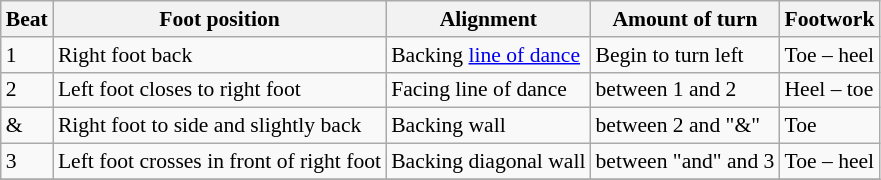<table class="wikitable" style="font-size:90%;">
<tr>
<th>Beat</th>
<th>Foot position</th>
<th>Alignment</th>
<th>Amount of turn</th>
<th>Footwork</th>
</tr>
<tr>
<td>1</td>
<td>Right foot back</td>
<td>Backing <a href='#'>line of dance</a></td>
<td>Begin to turn left</td>
<td>Toe – heel</td>
</tr>
<tr>
<td>2</td>
<td>Left foot closes to right foot</td>
<td>Facing line of dance</td>
<td> between 1 and 2</td>
<td>Heel – toe</td>
</tr>
<tr>
<td>&</td>
<td>Right foot to side and slightly back</td>
<td>Backing wall</td>
<td> between 2 and "&"</td>
<td>Toe</td>
</tr>
<tr>
<td>3</td>
<td>Left foot crosses in front of right foot</td>
<td>Backing diagonal wall</td>
<td> between "and" and 3</td>
<td>Toe – heel</td>
</tr>
<tr>
</tr>
</table>
